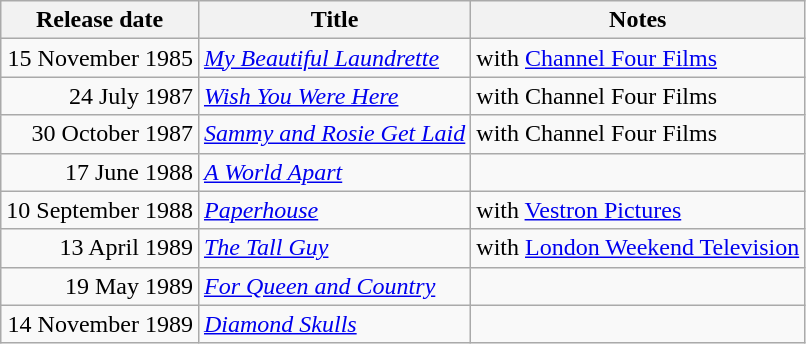<table class="wikitable sortable">
<tr>
<th>Release date</th>
<th>Title</th>
<th>Notes</th>
</tr>
<tr>
<td align=right>15 November 1985</td>
<td><em><a href='#'>My Beautiful Laundrette</a></em></td>
<td>with <a href='#'>Channel Four Films</a></td>
</tr>
<tr>
<td align=right>24 July 1987</td>
<td><em><a href='#'>Wish You Were Here</a></em></td>
<td>with Channel Four Films</td>
</tr>
<tr>
<td align=right>30 October 1987</td>
<td><em><a href='#'>Sammy and Rosie Get Laid</a></em></td>
<td>with Channel Four Films</td>
</tr>
<tr>
<td align=right>17 June 1988</td>
<td><em><a href='#'>A World Apart</a></em></td>
<td></td>
</tr>
<tr>
<td align=right>10 September 1988</td>
<td><em><a href='#'>Paperhouse</a></em></td>
<td>with <a href='#'>Vestron Pictures</a></td>
</tr>
<tr>
<td align=right>13 April 1989</td>
<td><em><a href='#'>The Tall Guy</a></em></td>
<td>with <a href='#'>London Weekend Television</a></td>
</tr>
<tr>
<td align=right>19 May 1989</td>
<td><em><a href='#'>For Queen and Country</a></em></td>
<td></td>
</tr>
<tr>
<td align=right>14 November 1989</td>
<td><em><a href='#'>Diamond Skulls</a></em></td>
<td></td>
</tr>
</table>
